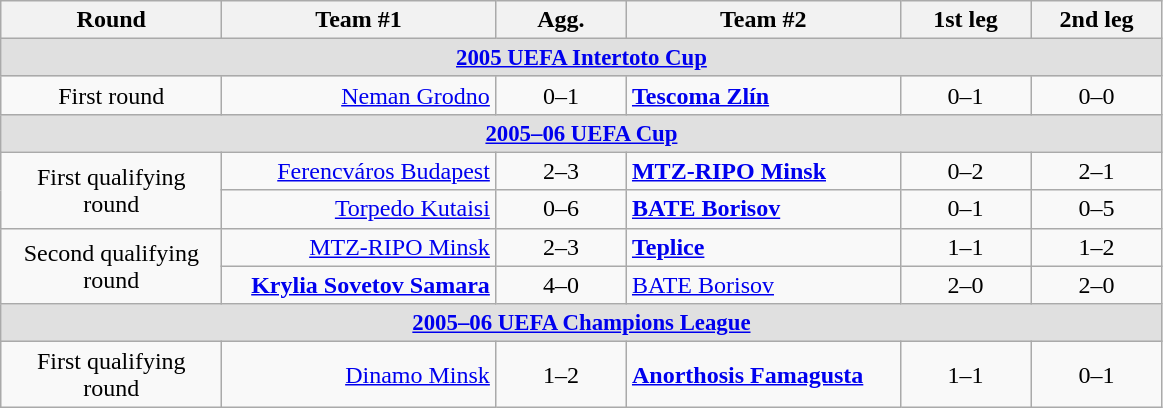<table class="wikitable">
<tr>
<th width="140">Round</th>
<th width="175">Team #1</th>
<th width="80">Agg.</th>
<th width="175">Team #2</th>
<th width="80">1st leg</th>
<th width="80">2nd leg</th>
</tr>
<tr style="background:#E0E0E0; font-size:95%">
<td colspan="6" style="text-align:center"><strong><a href='#'>2005 UEFA Intertoto Cup</a></strong></td>
</tr>
<tr>
<td style="text-align:center">First round</td>
<td style="text-align:right"><a href='#'>Neman Grodno</a> </td>
<td style="text-align:center">0–1</td>
<td> <strong><a href='#'>Tescoma Zlín</a></strong></td>
<td style="text-align:center">0–1</td>
<td style="text-align:center">0–0</td>
</tr>
<tr style="background:#E0E0E0; font-size:95%">
<td colspan="6" style="text-align:center"><strong><a href='#'>2005–06 UEFA Cup</a></strong></td>
</tr>
<tr>
<td style="text-align:center" rowspan="2">First qualifying round</td>
<td style="text-align:right"><a href='#'>Ferencváros Budapest</a> </td>
<td style="text-align:center">2–3</td>
<td> <strong><a href='#'>MTZ-RIPO Minsk</a></strong></td>
<td style="text-align:center">0–2</td>
<td style="text-align:center">2–1</td>
</tr>
<tr>
<td style="text-align:right"><a href='#'>Torpedo Kutaisi</a> </td>
<td style="text-align:center">0–6</td>
<td> <strong><a href='#'>BATE Borisov</a></strong></td>
<td style="text-align:center">0–1</td>
<td style="text-align:center">0–5</td>
</tr>
<tr>
<td style="text-align:center" rowspan="2">Second qualifying round</td>
<td style="text-align:right"><a href='#'>MTZ-RIPO Minsk</a> </td>
<td style="text-align:center">2–3</td>
<td> <strong><a href='#'>Teplice</a></strong></td>
<td style="text-align:center">1–1</td>
<td style="text-align:center">1–2</td>
</tr>
<tr>
<td style="text-align:right"><strong><a href='#'>Krylia Sovetov Samara</a></strong> </td>
<td style="text-align:center">4–0</td>
<td> <a href='#'>BATE Borisov</a></td>
<td style="text-align:center">2–0</td>
<td style="text-align:center">2–0</td>
</tr>
<tr style="background:#E0E0E0; font-size:95%">
<td colspan="6" style="text-align:center"><strong><a href='#'>2005–06 UEFA Champions League</a></strong></td>
</tr>
<tr>
<td style="text-align:center">First qualifying round</td>
<td style="text-align:right"><a href='#'>Dinamo Minsk</a> </td>
<td style="text-align:center">1–2</td>
<td> <strong><a href='#'>Anorthosis Famagusta</a></strong></td>
<td style="text-align:center">1–1</td>
<td style="text-align:center">0–1</td>
</tr>
</table>
